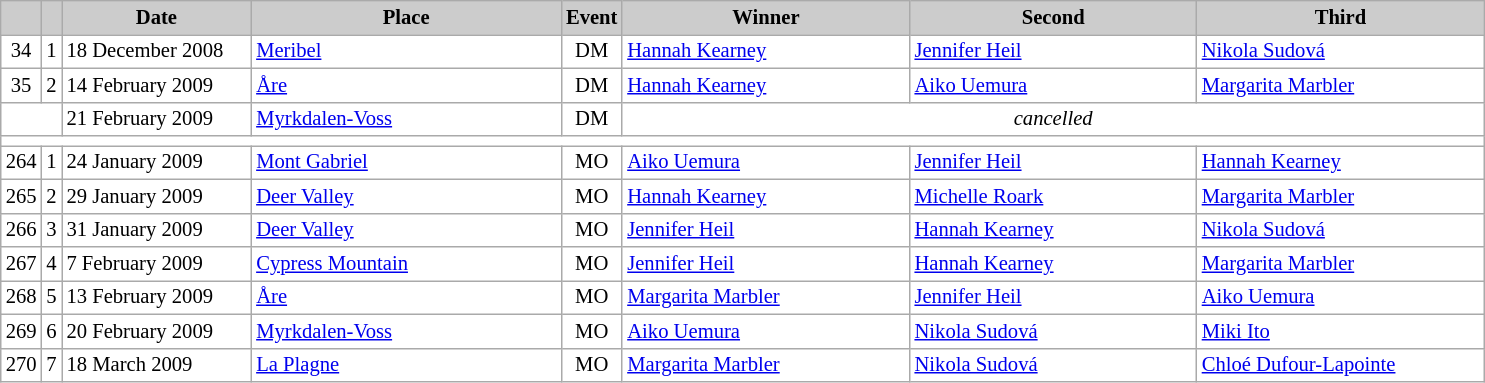<table class="wikitable plainrowheaders" style="background:#fff; font-size:86%; line-height:16px; border:grey solid 1px; border-collapse:collapse;">
<tr style="background:#ccc; text-align:center;">
<th scope="col" style="background:#ccc; width=20 px;"></th>
<th scope="col" style="background:#ccc; width=30 px;"></th>
<th scope="col" style="background:#ccc; width:120px;">Date</th>
<th scope="col" style="background:#ccc; width:200px;">Place</th>
<th scope="col" style="background:#ccc; width:15px;">Event</th>
<th scope="col" style="background:#ccc; width:185px;">Winner</th>
<th scope="col" style="background:#ccc; width:185px;">Second</th>
<th scope="col" style="background:#ccc; width:185px;">Third</th>
</tr>
<tr>
<td align=center>34</td>
<td align=center>1</td>
<td>18 December 2008</td>
<td> <a href='#'>Meribel</a></td>
<td align=center>DM</td>
<td> <a href='#'>Hannah Kearney</a></td>
<td> <a href='#'>Jennifer Heil</a></td>
<td> <a href='#'>Nikola Sudová</a></td>
</tr>
<tr>
<td align=center>35</td>
<td align=center>2</td>
<td>14 February 2009</td>
<td> <a href='#'>Åre</a></td>
<td align=center>DM</td>
<td> <a href='#'>Hannah Kearney</a></td>
<td> <a href='#'>Aiko Uemura</a></td>
<td> <a href='#'>Margarita Marbler</a></td>
</tr>
<tr>
<td colspan=2></td>
<td>21 February 2009</td>
<td> <a href='#'>Myrkdalen-Voss</a></td>
<td align=center>DM</td>
<td colspan=3 align=center><em>cancelled</em></td>
</tr>
<tr>
<td colspan=8></td>
</tr>
<tr>
<td align=center>264</td>
<td align=center>1</td>
<td>24 January 2009</td>
<td> <a href='#'>Mont Gabriel</a></td>
<td align=center>MO</td>
<td> <a href='#'>Aiko Uemura</a></td>
<td> <a href='#'>Jennifer Heil</a></td>
<td> <a href='#'>Hannah Kearney</a></td>
</tr>
<tr>
<td align=center>265</td>
<td align=center>2</td>
<td>29 January 2009</td>
<td> <a href='#'>Deer Valley</a></td>
<td align=center>MO</td>
<td> <a href='#'>Hannah Kearney</a></td>
<td> <a href='#'>Michelle Roark</a></td>
<td> <a href='#'>Margarita Marbler</a></td>
</tr>
<tr>
<td align=center>266</td>
<td align=center>3</td>
<td>31 January 2009</td>
<td> <a href='#'>Deer Valley</a></td>
<td align=center>MO</td>
<td> <a href='#'>Jennifer Heil</a></td>
<td> <a href='#'>Hannah Kearney</a></td>
<td> <a href='#'>Nikola Sudová</a></td>
</tr>
<tr>
<td align=center>267</td>
<td align=center>4</td>
<td>7 February 2009</td>
<td> <a href='#'>Cypress Mountain</a></td>
<td align=center>MO</td>
<td> <a href='#'>Jennifer Heil</a></td>
<td> <a href='#'>Hannah Kearney</a></td>
<td> <a href='#'>Margarita Marbler</a></td>
</tr>
<tr>
<td align=center>268</td>
<td align=center>5</td>
<td>13 February 2009</td>
<td> <a href='#'>Åre</a></td>
<td align=center>MO</td>
<td> <a href='#'>Margarita Marbler</a></td>
<td> <a href='#'>Jennifer Heil</a></td>
<td> <a href='#'>Aiko Uemura</a></td>
</tr>
<tr>
<td align=center>269</td>
<td align=center>6</td>
<td>20 February 2009</td>
<td> <a href='#'>Myrkdalen-Voss</a></td>
<td align=center>MO</td>
<td> <a href='#'>Aiko Uemura</a></td>
<td> <a href='#'>Nikola Sudová</a></td>
<td> <a href='#'>Miki Ito</a></td>
</tr>
<tr>
<td align=center>270</td>
<td align=center>7</td>
<td>18 March 2009</td>
<td> <a href='#'>La Plagne</a></td>
<td align=center>MO</td>
<td> <a href='#'>Margarita Marbler</a></td>
<td> <a href='#'>Nikola Sudová</a></td>
<td> <a href='#'>Chloé Dufour-Lapointe</a></td>
</tr>
</table>
